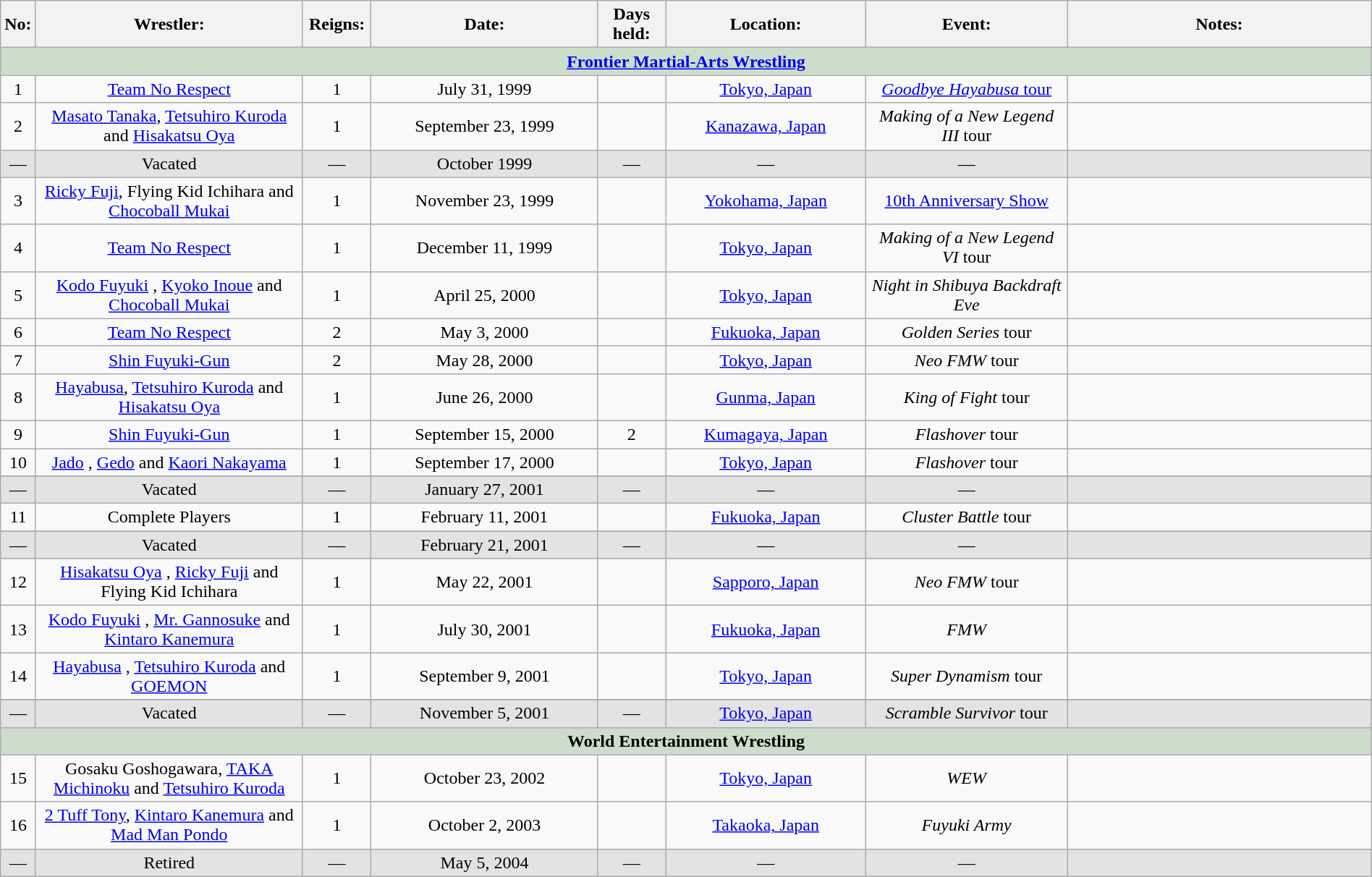<table class="wikitable sortable" style="text-align: center" width=100%>
<tr>
<th width=0%>No:</th>
<th width=20%>Wrestler:</th>
<th width=5%>Reigns:</th>
<th width=17%>Date:</th>
<th width=5%>Days held:</th>
<th width=15%>Location:</th>
<th width=15%>Event:</th>
<th width=43% class="unsortable">Notes:</th>
</tr>
<tr>
<td colspan=8 style="background: #ccddcc;" align=center><strong><a href='#'>Frontier Martial-Arts Wrestling</a></strong></td>
</tr>
<tr>
<td>1</td>
<td><a href='#'>Team No Respect</a><br></td>
<td>1</td>
<td>July 31, 1999</td>
<td></td>
<td><a href='#'>Tokyo, Japan</a></td>
<td><a href='#'><em>Goodbye Hayabusa</em> tour</a></td>
<td></td>
</tr>
<tr>
<td>2</td>
<td><a href='#'>Masato Tanaka</a>, <a href='#'>Tetsuhiro Kuroda</a> and <a href='#'>Hisakatsu Oya</a></td>
<td>1</td>
<td>September 23, 1999</td>
<td></td>
<td><a href='#'>Kanazawa, Japan</a></td>
<td><em>Making of a New Legend III</em> tour</td>
<td></td>
</tr>
<tr style="background-color:#e3e3e3">
<td>—</td>
<td>Vacated</td>
<td>—</td>
<td>October 1999</td>
<td>—</td>
<td>—</td>
<td>—</td>
<td></td>
</tr>
<tr>
<td>3</td>
<td><a href='#'>Ricky Fuji</a>, Flying Kid Ichihara and <a href='#'>Chocoball Mukai</a></td>
<td>1</td>
<td>November 23, 1999</td>
<td></td>
<td><a href='#'>Yokohama, Japan</a></td>
<td><a href='#'>10th Anniversary Show</a></td>
<td></td>
</tr>
<tr>
<td>4</td>
<td><a href='#'>Team No Respect</a><br></td>
<td>1</td>
<td>December 11, 1999</td>
<td></td>
<td><a href='#'>Tokyo, Japan</a></td>
<td><em>Making of a New Legend VI</em> tour</td>
<td></td>
</tr>
<tr>
<td>5</td>
<td><a href='#'>Kodo Fuyuki</a> , <a href='#'>Kyoko Inoue</a> and <a href='#'>Chocoball Mukai</a> </td>
<td>1</td>
<td>April 25, 2000</td>
<td></td>
<td><a href='#'>Tokyo, Japan</a></td>
<td><em>Night in Shibuya Backdraft Eve</em></td>
<td></td>
</tr>
<tr>
<td>6</td>
<td><a href='#'>Team No Respect</a><br></td>
<td>2</td>
<td>May 3, 2000</td>
<td></td>
<td><a href='#'>Fukuoka, Japan</a></td>
<td><em>Golden Series</em> tour</td>
<td></td>
</tr>
<tr>
<td>7</td>
<td><a href='#'>Shin Fuyuki-Gun</a><br></td>
<td>2</td>
<td>May 28, 2000</td>
<td></td>
<td><a href='#'>Tokyo, Japan</a></td>
<td><em>Neo FMW</em> tour</td>
<td></td>
</tr>
<tr>
<td>8</td>
<td><a href='#'>Hayabusa</a>, <a href='#'>Tetsuhiro Kuroda</a>  and <a href='#'>Hisakatsu Oya</a> </td>
<td>1</td>
<td>June 26, 2000</td>
<td></td>
<td><a href='#'>Gunma, Japan</a></td>
<td><em>King of Fight</em> tour</td>
<td></td>
</tr>
<tr>
<td>9</td>
<td><a href='#'>Shin Fuyuki-Gun</a><br></td>
<td>1</td>
<td>September 15, 2000</td>
<td>2</td>
<td><a href='#'>Kumagaya, Japan</a></td>
<td><em>Flashover</em> tour</td>
<td></td>
</tr>
<tr>
<td>10</td>
<td><a href='#'>Jado</a> , <a href='#'>Gedo</a>  and <a href='#'>Kaori Nakayama</a></td>
<td>1</td>
<td>September 17, 2000</td>
<td></td>
<td><a href='#'>Tokyo, Japan</a></td>
<td><em>Flashover</em> tour</td>
<td></td>
</tr>
<tr>
</tr>
<tr style="background-color:#e3e3e3">
<td>—</td>
<td>Vacated</td>
<td>—</td>
<td>January 27, 2001</td>
<td>—</td>
<td>—</td>
<td>—</td>
<td></td>
</tr>
<tr>
<td>11</td>
<td>Complete Players<br></td>
<td>1</td>
<td>February 11, 2001</td>
<td></td>
<td><a href='#'>Fukuoka, Japan</a></td>
<td><em>Cluster Battle</em> tour</td>
<td></td>
</tr>
<tr>
</tr>
<tr style="background-color:#e3e3e3">
<td>—</td>
<td>Vacated</td>
<td>—</td>
<td>February 21, 2001</td>
<td>—</td>
<td>—</td>
<td>—</td>
<td></td>
</tr>
<tr>
<td>12</td>
<td><a href='#'>Hisakatsu Oya</a> , <a href='#'>Ricky Fuji</a>  and Flying Kid Ichihara </td>
<td>1</td>
<td>May 22, 2001</td>
<td></td>
<td><a href='#'>Sapporo, Japan</a></td>
<td><em>Neo FMW</em> tour</td>
<td></td>
</tr>
<tr>
<td>13</td>
<td><a href='#'>Kodo Fuyuki</a> , <a href='#'>Mr. Gannosuke</a>  and <a href='#'>Kintaro Kanemura</a></td>
<td>1</td>
<td>July 30, 2001</td>
<td></td>
<td><a href='#'>Fukuoka, Japan</a></td>
<td><em>FMW</em></td>
<td></td>
</tr>
<tr>
<td>14</td>
<td><a href='#'>Hayabusa</a> , <a href='#'>Tetsuhiro Kuroda</a>  and <a href='#'>GOEMON</a> </td>
<td>1</td>
<td>September 9, 2001</td>
<td></td>
<td><a href='#'>Tokyo, Japan</a></td>
<td><em>Super Dynamism</em> tour</td>
<td></td>
</tr>
<tr>
</tr>
<tr style="background-color:#e3e3e3">
<td>—</td>
<td>Vacated</td>
<td>—</td>
<td>November 5, 2001</td>
<td>—</td>
<td><a href='#'>Tokyo, Japan</a></td>
<td><em>Scramble Survivor</em> tour</td>
<td></td>
</tr>
<tr>
<td colspan=8 style="background: #ccddcc;" align=center><strong>World Entertainment Wrestling</strong></td>
</tr>
<tr>
<td>15</td>
<td>Gosaku Goshogawara, <a href='#'>TAKA Michinoku</a> and <a href='#'>Tetsuhiro Kuroda</a> </td>
<td>1</td>
<td>October 23, 2002</td>
<td></td>
<td><a href='#'>Tokyo, Japan</a></td>
<td><em>WEW</em></td>
<td></td>
</tr>
<tr>
<td>16</td>
<td><a href='#'>2 Tuff Tony</a>, <a href='#'>Kintaro Kanemura</a>  and <a href='#'>Mad Man Pondo</a></td>
<td>1</td>
<td>October 2, 2003</td>
<td></td>
<td><a href='#'>Takaoka, Japan</a></td>
<td><em>Fuyuki Army</em></td>
<td></td>
</tr>
<tr style="background-color:#e3e3e3">
<td>—</td>
<td>Retired</td>
<td>—</td>
<td>May 5, 2004</td>
<td>—</td>
<td>—</td>
<td>—</td>
<td></td>
</tr>
</table>
